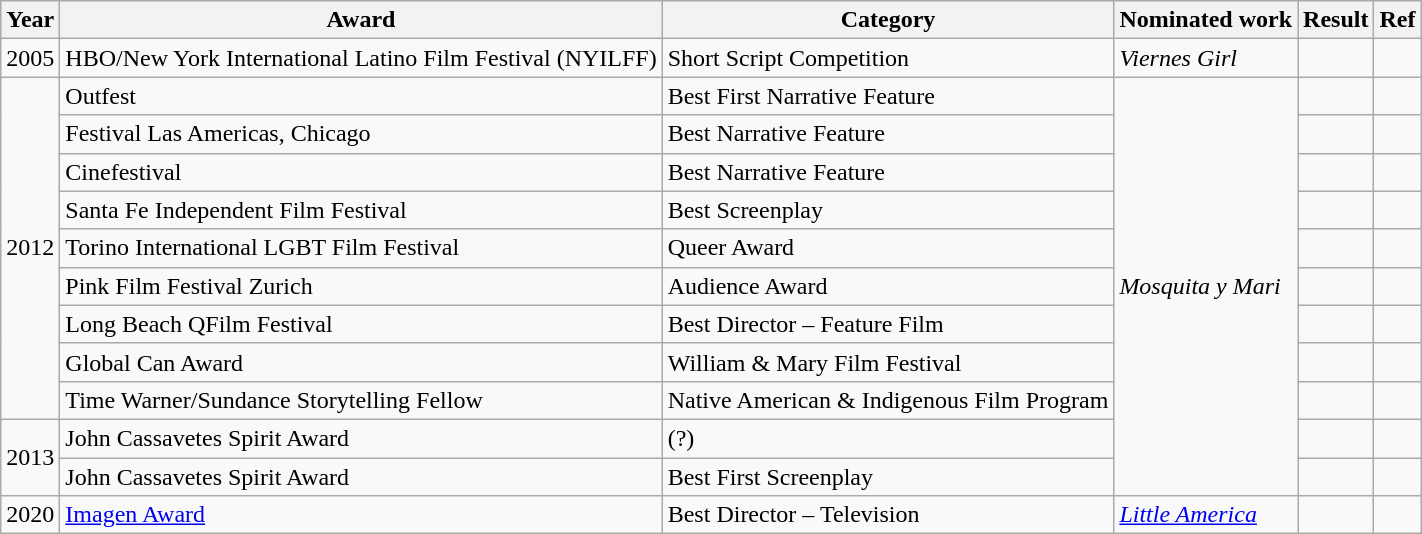<table class="wikitable sortable">
<tr>
<th>Year</th>
<th>Award</th>
<th>Category</th>
<th>Nominated work</th>
<th>Result</th>
<th>Ref</th>
</tr>
<tr>
<td>2005</td>
<td>HBO/New York International Latino Film Festival (NYILFF)</td>
<td>Short Script Competition</td>
<td><em>Viernes Girl</em></td>
<td></td>
<td></td>
</tr>
<tr>
<td rowspan="9">2012</td>
<td>Outfest</td>
<td>Best First Narrative Feature</td>
<td rowspan="11"><em>Mosquita y Mari</em></td>
<td></td>
<td></td>
</tr>
<tr>
<td>Festival Las Americas, Chicago</td>
<td>Best Narrative Feature</td>
<td></td>
<td></td>
</tr>
<tr>
<td>Cinefestival</td>
<td>Best Narrative Feature</td>
<td></td>
<td></td>
</tr>
<tr>
<td>Santa Fe Independent Film Festival</td>
<td>Best Screenplay</td>
<td></td>
<td></td>
</tr>
<tr>
<td>Torino International LGBT Film Festival</td>
<td>Queer Award</td>
<td></td>
<td></td>
</tr>
<tr>
<td>Pink Film Festival Zurich</td>
<td>Audience Award</td>
<td></td>
<td></td>
</tr>
<tr>
<td>Long Beach QFilm Festival</td>
<td>Best Director – Feature Film</td>
<td></td>
<td></td>
</tr>
<tr>
<td>Global Can Award</td>
<td>William & Mary Film Festival</td>
<td></td>
<td></td>
</tr>
<tr>
<td>Time Warner/Sundance Storytelling Fellow</td>
<td>Native American & Indigenous Film Program</td>
<td></td>
<td></td>
</tr>
<tr>
<td rowspan="2">2013</td>
<td>John Cassavetes Spirit Award</td>
<td>(?)</td>
<td></td>
<td></td>
</tr>
<tr>
<td>John Cassavetes Spirit Award</td>
<td>Best First Screenplay</td>
<td></td>
<td></td>
</tr>
<tr>
<td>2020</td>
<td><a href='#'>Imagen Award</a></td>
<td>Best Director – Television</td>
<td><em><a href='#'>Little America</a></em></td>
<td></td>
<td></td>
</tr>
</table>
